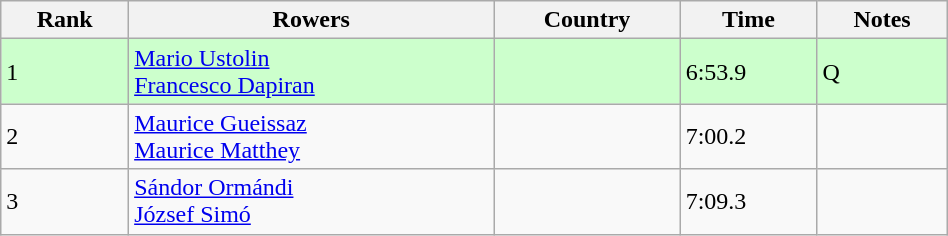<table class="wikitable" width=50%>
<tr>
<th>Rank</th>
<th>Rowers</th>
<th>Country</th>
<th>Time</th>
<th>Notes</th>
</tr>
<tr bgcolor=ccffcc>
<td>1</td>
<td><a href='#'>Mario Ustolin</a><br><a href='#'>Francesco Dapiran</a></td>
<td></td>
<td>6:53.9</td>
<td>Q</td>
</tr>
<tr>
<td>2</td>
<td><a href='#'>Maurice Gueissaz</a><br><a href='#'>Maurice Matthey</a></td>
<td></td>
<td>7:00.2</td>
<td></td>
</tr>
<tr>
<td>3</td>
<td><a href='#'>Sándor Ormándi</a><br><a href='#'>József Simó</a></td>
<td></td>
<td>7:09.3</td>
<td></td>
</tr>
</table>
